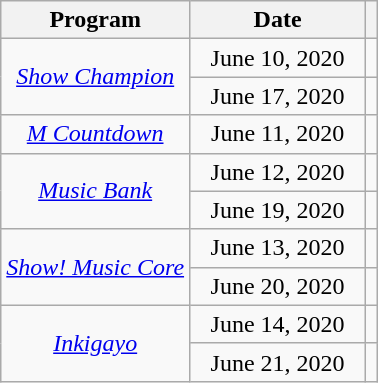<table class="wikitable sortable" style="text-align:center;">
<tr>
<th>Program</th>
<th style="width:110px;">Date</th>
<th class="unsortable"></th>
</tr>
<tr>
<td rowspan="2"><em><a href='#'>Show Champion</a></em></td>
<td>June 10, 2020</td>
<td></td>
</tr>
<tr>
<td>June 17, 2020</td>
<td></td>
</tr>
<tr>
<td><em><a href='#'>M Countdown</a></em></td>
<td>June 11, 2020</td>
<td></td>
</tr>
<tr>
<td rowspan="2"><em><a href='#'>Music Bank</a></em></td>
<td>June 12, 2020</td>
<td></td>
</tr>
<tr>
<td>June 19, 2020</td>
<td></td>
</tr>
<tr>
<td rowspan="2"><em><a href='#'>Show! Music Core</a></em></td>
<td>June 13, 2020</td>
<td></td>
</tr>
<tr>
<td>June 20, 2020</td>
<td></td>
</tr>
<tr>
<td rowspan="2"><em><a href='#'>Inkigayo</a></em></td>
<td>June 14, 2020</td>
<td></td>
</tr>
<tr>
<td>June 21, 2020</td>
<td></td>
</tr>
</table>
